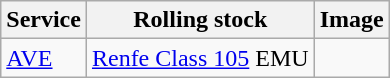<table class="wikitable left">
<tr>
<th>Service</th>
<th>Rolling stock</th>
<th>Image</th>
</tr>
<tr>
<td rowspan="1"><a href='#'>AVE</a></td>
<td><a href='#'>Renfe Class 105</a> EMU</td>
<td></td>
</tr>
</table>
